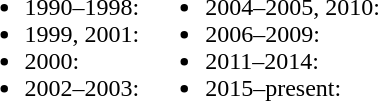<table>
<tr>
<td><br><ul><li>1990–1998: </li><li>1999, 2001: </li><li>2000: </li><li>2002–2003: </li></ul></td>
<td><br><ul><li>2004–2005, 2010: </li><li>2006–2009: </li><li>2011–2014: </li><li>2015–present: </li></ul></td>
</tr>
</table>
